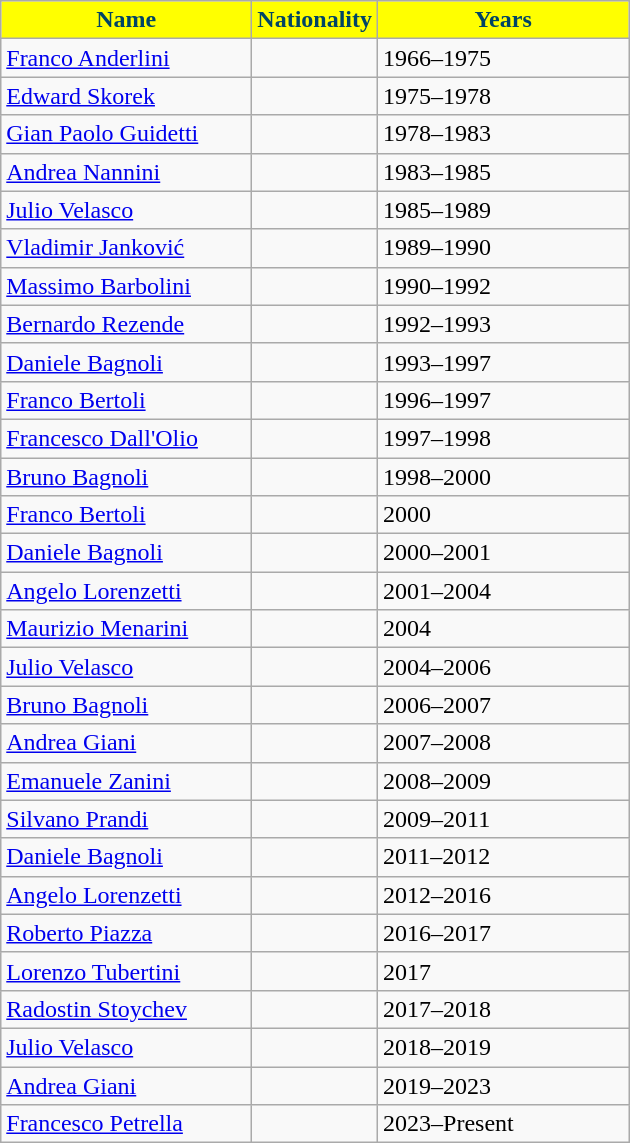<table class="wikitable" style="text-align: center">
<tr>
<th style="width:10em; color:#004466; background-color:#ffff00">Name</th>
<th style="color:#004466; background-color:#ffff00">Nationality</th>
<th style="width:10em; color:#004466; background-color:#ffff00">Years</th>
</tr>
<tr>
<td align=left><a href='#'>Franco Anderlini</a></td>
<td></td>
<td align=left>1966–1975</td>
</tr>
<tr>
<td align=left><a href='#'>Edward Skorek</a></td>
<td></td>
<td align=left>1975–1978</td>
</tr>
<tr>
<td align=left><a href='#'>Gian Paolo Guidetti</a></td>
<td></td>
<td align=left>1978–1983</td>
</tr>
<tr>
<td align=left><a href='#'>Andrea Nannini</a></td>
<td></td>
<td align=left>1983–1985</td>
</tr>
<tr>
<td align=left><a href='#'>Julio Velasco</a></td>
<td></td>
<td align=left>1985–1989</td>
</tr>
<tr>
<td align=left><a href='#'>Vladimir Janković</a></td>
<td></td>
<td align=left>1989–1990</td>
</tr>
<tr>
<td align=left><a href='#'>Massimo Barbolini</a></td>
<td></td>
<td align=left>1990–1992</td>
</tr>
<tr>
<td align=left><a href='#'>Bernardo Rezende</a></td>
<td></td>
<td align=left>1992–1993</td>
</tr>
<tr>
<td align=left><a href='#'>Daniele Bagnoli</a></td>
<td></td>
<td align=left>1993–1997</td>
</tr>
<tr>
<td align=left><a href='#'>Franco Bertoli</a></td>
<td></td>
<td align=left>1996–1997</td>
</tr>
<tr>
<td align=left><a href='#'>Francesco Dall'Olio</a></td>
<td></td>
<td align=left>1997–1998</td>
</tr>
<tr>
<td align=left><a href='#'>Bruno Bagnoli</a></td>
<td></td>
<td align=left>1998–2000</td>
</tr>
<tr>
<td align=left><a href='#'>Franco Bertoli</a></td>
<td></td>
<td align=left>2000</td>
</tr>
<tr>
<td align=left><a href='#'>Daniele Bagnoli</a></td>
<td></td>
<td align=left>2000–2001</td>
</tr>
<tr>
<td align=left><a href='#'>Angelo Lorenzetti</a></td>
<td></td>
<td align=left>2001–2004</td>
</tr>
<tr>
<td align=left><a href='#'>Maurizio Menarini</a></td>
<td></td>
<td align=left>2004</td>
</tr>
<tr>
<td align=left><a href='#'>Julio Velasco</a></td>
<td></td>
<td align=left>2004–2006</td>
</tr>
<tr>
<td align=left><a href='#'>Bruno Bagnoli</a></td>
<td></td>
<td align=left>2006–2007</td>
</tr>
<tr>
<td align=left><a href='#'>Andrea Giani</a></td>
<td></td>
<td align=left>2007–2008</td>
</tr>
<tr>
<td align=left><a href='#'>Emanuele Zanini</a></td>
<td></td>
<td align=left>2008–2009</td>
</tr>
<tr>
<td align=left><a href='#'>Silvano Prandi</a></td>
<td></td>
<td align=left>2009–2011</td>
</tr>
<tr>
<td align=left><a href='#'>Daniele Bagnoli</a></td>
<td></td>
<td align=left>2011–2012</td>
</tr>
<tr>
<td align=left><a href='#'>Angelo Lorenzetti</a></td>
<td></td>
<td align=left>2012–2016</td>
</tr>
<tr>
<td align=left><a href='#'>Roberto Piazza</a></td>
<td></td>
<td align=left>2016–2017</td>
</tr>
<tr>
<td align=left><a href='#'>Lorenzo Tubertini</a></td>
<td></td>
<td align=left>2017</td>
</tr>
<tr>
<td align=left><a href='#'>Radostin Stoychev</a></td>
<td></td>
<td align=left>2017–2018</td>
</tr>
<tr>
<td align=left><a href='#'>Julio Velasco</a></td>
<td></td>
<td align=left>2018–2019</td>
</tr>
<tr>
<td align=left><a href='#'>Andrea Giani</a></td>
<td></td>
<td align=left>2019–2023</td>
</tr>
<tr>
<td align=left><a href='#'>Francesco Petrella</a></td>
<td></td>
<td align=left>2023–Present</td>
</tr>
</table>
